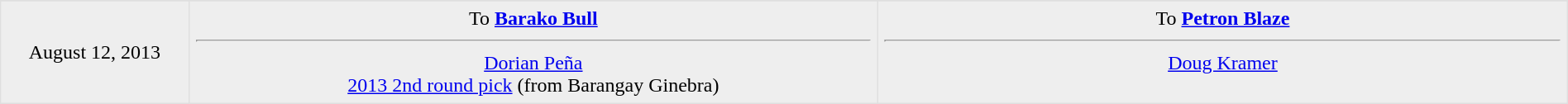<table border=1 style="border-collapse:collapse; text-align: center; width: 100%" bordercolor="#DFDFDF" cellpadding="5">
<tr>
</tr>
<tr bgcolor="eeeeee">
<td style="width:12%">August 12, 2013</td>
<td style="width:44%" valign="top">To <strong><a href='#'>Barako Bull</a></strong><hr><a href='#'>Dorian Peña</a> <br> <a href='#'>2013 2nd round pick</a> (from Barangay Ginebra)</td>
<td style="width:44%" valign="top">To <strong><a href='#'>Petron Blaze</a></strong><hr><a href='#'>Doug Kramer</a></td>
</tr>
</table>
